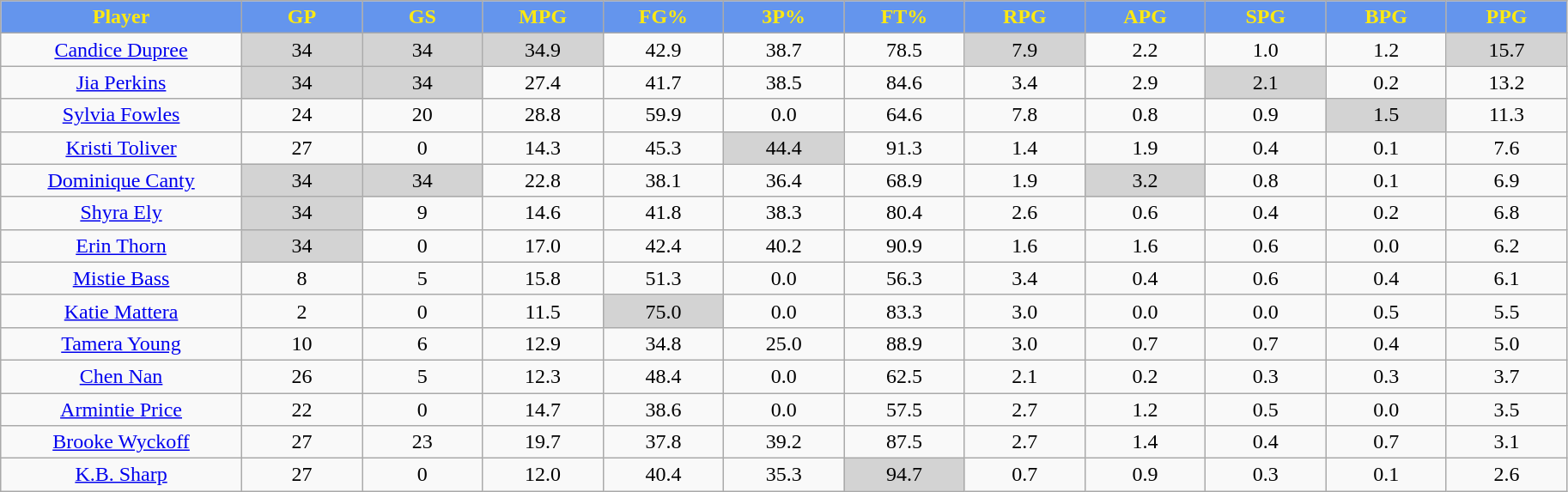<table class="wikitable sortable" style="text-align:center;">
<tr>
<th style="background:#6495ed; color:#fde910; width:10%;">Player</th>
<th style="background:#6495ed; color:#fde910; width:5%;">GP</th>
<th style="background:#6495ed; color:#fde910; width:5%;">GS</th>
<th style="background:#6495ed; color:#fde910; width:5%;">MPG</th>
<th style="background:#6495ed; color:#fde910; width:5%;">FG%</th>
<th style="background:#6495ed; color:#fde910; width:5%;">3P%</th>
<th style="background:#6495ed; color:#fde910; width:5%;">FT%</th>
<th style="background:#6495ed; color:#fde910; width:5%;">RPG</th>
<th style="background:#6495ed; color:#fde910; width:5%;">APG</th>
<th style="background:#6495ed; color:#fde910; width:5%;">SPG</th>
<th style="background:#6495ed; color:#fde910; width:5%;">BPG</th>
<th style="background:#6495ed; color:#fde910; width:5%;">PPG</th>
</tr>
<tr>
<td><a href='#'>Candice Dupree</a></td>
<td style="background:#D3D3D3;">34</td>
<td style="background:#D3D3D3;">34</td>
<td style="background:#D3D3D3;">34.9</td>
<td>42.9</td>
<td>38.7</td>
<td>78.5</td>
<td style="background:#D3D3D3;">7.9</td>
<td>2.2</td>
<td>1.0</td>
<td>1.2</td>
<td style="background:#D3D3D3;">15.7</td>
</tr>
<tr>
<td><a href='#'>Jia Perkins</a></td>
<td style="background:#D3D3D3;">34</td>
<td style="background:#D3D3D3;">34</td>
<td>27.4</td>
<td>41.7</td>
<td>38.5</td>
<td>84.6</td>
<td>3.4</td>
<td>2.9</td>
<td style="background:#D3D3D3;">2.1</td>
<td>0.2</td>
<td>13.2</td>
</tr>
<tr>
<td><a href='#'>Sylvia Fowles</a></td>
<td>24</td>
<td>20</td>
<td>28.8</td>
<td>59.9</td>
<td>0.0</td>
<td>64.6</td>
<td>7.8</td>
<td>0.8</td>
<td>0.9</td>
<td style="background:#D3D3D3;">1.5</td>
<td>11.3</td>
</tr>
<tr>
<td><a href='#'>Kristi Toliver</a></td>
<td>27</td>
<td>0</td>
<td>14.3</td>
<td>45.3</td>
<td style="background:#D3D3D3;">44.4</td>
<td>91.3</td>
<td>1.4</td>
<td>1.9</td>
<td>0.4</td>
<td>0.1</td>
<td>7.6</td>
</tr>
<tr>
<td><a href='#'>Dominique Canty</a></td>
<td style="background:#D3D3D3;">34</td>
<td style="background:#D3D3D3;">34</td>
<td>22.8</td>
<td>38.1</td>
<td>36.4</td>
<td>68.9</td>
<td>1.9</td>
<td style="background:#D3D3D3;">3.2</td>
<td>0.8</td>
<td>0.1</td>
<td>6.9</td>
</tr>
<tr>
<td><a href='#'>Shyra Ely</a></td>
<td style="background:#D3D3D3;">34</td>
<td>9</td>
<td>14.6</td>
<td>41.8</td>
<td>38.3</td>
<td>80.4</td>
<td>2.6</td>
<td>0.6</td>
<td>0.4</td>
<td>0.2</td>
<td>6.8</td>
</tr>
<tr>
<td><a href='#'>Erin Thorn</a></td>
<td style="background:#D3D3D3;">34</td>
<td>0</td>
<td>17.0</td>
<td>42.4</td>
<td>40.2</td>
<td>90.9</td>
<td>1.6</td>
<td>1.6</td>
<td>0.6</td>
<td>0.0</td>
<td>6.2</td>
</tr>
<tr>
<td><a href='#'>Mistie Bass</a></td>
<td>8</td>
<td>5</td>
<td>15.8</td>
<td>51.3</td>
<td>0.0</td>
<td>56.3</td>
<td>3.4</td>
<td>0.4</td>
<td>0.6</td>
<td>0.4</td>
<td>6.1</td>
</tr>
<tr>
<td><a href='#'>Katie Mattera</a></td>
<td>2</td>
<td>0</td>
<td>11.5</td>
<td style="background:#D3D3D3;">75.0</td>
<td>0.0</td>
<td>83.3</td>
<td>3.0</td>
<td>0.0</td>
<td>0.0</td>
<td>0.5</td>
<td>5.5</td>
</tr>
<tr>
<td><a href='#'>Tamera Young</a></td>
<td>10</td>
<td>6</td>
<td>12.9</td>
<td>34.8</td>
<td>25.0</td>
<td>88.9</td>
<td>3.0</td>
<td>0.7</td>
<td>0.7</td>
<td>0.4</td>
<td>5.0</td>
</tr>
<tr>
<td><a href='#'>Chen Nan</a></td>
<td>26</td>
<td>5</td>
<td>12.3</td>
<td>48.4</td>
<td>0.0</td>
<td>62.5</td>
<td>2.1</td>
<td>0.2</td>
<td>0.3</td>
<td>0.3</td>
<td>3.7</td>
</tr>
<tr>
<td><a href='#'>Armintie Price</a></td>
<td>22</td>
<td>0</td>
<td>14.7</td>
<td>38.6</td>
<td>0.0</td>
<td>57.5</td>
<td>2.7</td>
<td>1.2</td>
<td>0.5</td>
<td>0.0</td>
<td>3.5</td>
</tr>
<tr>
<td><a href='#'>Brooke Wyckoff</a></td>
<td>27</td>
<td>23</td>
<td>19.7</td>
<td>37.8</td>
<td>39.2</td>
<td>87.5</td>
<td>2.7</td>
<td>1.4</td>
<td>0.4</td>
<td>0.7</td>
<td>3.1</td>
</tr>
<tr>
<td><a href='#'>K.B. Sharp</a></td>
<td>27</td>
<td>0</td>
<td>12.0</td>
<td>40.4</td>
<td>35.3</td>
<td style="background:#D3D3D3;">94.7</td>
<td>0.7</td>
<td>0.9</td>
<td>0.3</td>
<td>0.1</td>
<td>2.6</td>
</tr>
</table>
